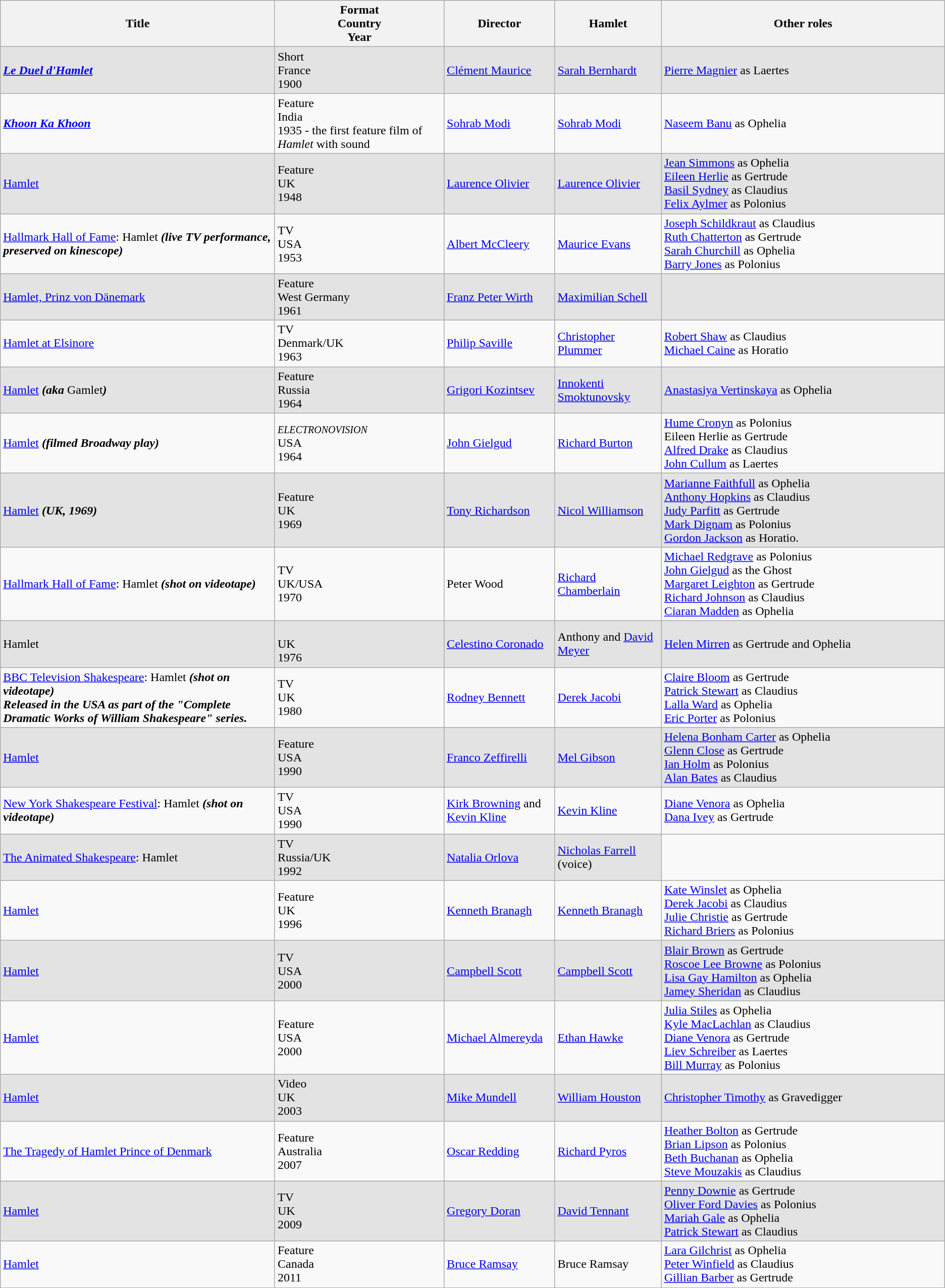<table class="wikitable">
<tr>
<th>Title</th>
<th>Format<br>Country<br>Year</th>
<th>Director</th>
<th>Hamlet</th>
<th width=30%>Other roles</th>
</tr>
<tr bgcolor=#e3e3e3>
<td><strong><em><a href='#'>Le Duel d'Hamlet</a></em></strong></td>
<td>Short<br>France<br>1900</td>
<td><a href='#'>Clément Maurice</a></td>
<td><a href='#'>Sarah Bernhardt</a></td>
<td><a href='#'>Pierre Magnier</a> as Laertes</td>
</tr>
<tr>
<td><strong><em><a href='#'>Khoon Ka Khoon</a><strong></td>
<td>Feature<br>India<br>1935 - the first feature film of <em>Hamlet</em> with sound</td>
<td><a href='#'>Sohrab Modi</a></td>
<td><a href='#'>Sohrab Modi</a></td>
<td><a href='#'>Naseem Banu</a> as Ophelia</td>
</tr>
<tr bgcolor=#e3e3e3>
<td></em></strong><a href='#'>Hamlet</a><strong><em></td>
<td>Feature<br>UK<br>1948</td>
<td><a href='#'>Laurence Olivier</a></td>
<td><a href='#'>Laurence Olivier</a></td>
<td><a href='#'>Jean Simmons</a> as Ophelia<br><a href='#'>Eileen Herlie</a> as Gertrude<br><a href='#'>Basil Sydney</a> as Claudius<br><a href='#'>Felix Aylmer</a> as Polonius</td>
</tr>
<tr>
<td></em></strong><a href='#'>Hallmark Hall of Fame</a>: Hamlet<strong><em> (live TV performance, preserved on kinescope)</td>
<td>TV<br>USA<br>1953</td>
<td><a href='#'>Albert McCleery</a></td>
<td><a href='#'>Maurice Evans</a></td>
<td><a href='#'>Joseph Schildkraut</a> as Claudius<br><a href='#'>Ruth Chatterton</a> as Gertrude<br><a href='#'>Sarah Churchill</a> as Ophelia<br><a href='#'>Barry Jones</a> as Polonius</td>
</tr>
<tr bgcolor=#e3e3e3>
<td></em></strong><a href='#'>Hamlet, Prinz von Dänemark</a><strong><em></td>
<td>Feature<br>West Germany<br>1961</td>
<td><a href='#'>Franz Peter Wirth</a></td>
<td><a href='#'>Maximilian Schell</a></td>
<td></td>
</tr>
<tr>
<td></em></strong><a href='#'>Hamlet at Elsinore</a><strong><em></td>
<td>TV<br>Denmark/UK<br>1963</td>
<td><a href='#'>Philip Saville</a></td>
<td><a href='#'>Christopher Plummer</a></td>
<td><a href='#'>Robert Shaw</a> as Claudius<br><a href='#'>Michael Caine</a> as Horatio</td>
</tr>
<tr bgcolor=#e3e3e3>
<td></em></strong><a href='#'>Hamlet</a><strong><em> (aka </em></strong>Gamlet<strong><em>)</td>
<td>Feature<br>Russia<br>1964</td>
<td><a href='#'>Grigori Kozintsev</a></td>
<td><a href='#'>Innokenti Smoktunovsky</a></td>
<td><a href='#'>Anastasiya Vertinskaya</a> as Ophelia</td>
</tr>
<tr>
<td></em></strong><a href='#'>Hamlet</a><strong><em> (filmed Broadway play)</td>
<td><small><em>ELECTRONOVISION</em></small><br>USA<br>1964</td>
<td><a href='#'>John Gielgud</a></td>
<td><a href='#'>Richard Burton</a></td>
<td><a href='#'>Hume Cronyn</a> as Polonius<br>Eileen Herlie as Gertrude <br><a href='#'>Alfred Drake</a> as Claudius<br><a href='#'>John Cullum</a> as Laertes</td>
</tr>
<tr bgcolor=#e3e3e3>
<td></em></strong><a href='#'>Hamlet</a><strong><em> (UK, 1969)</td>
<td>Feature<br>UK<br>1969</td>
<td><a href='#'>Tony Richardson</a></td>
<td><a href='#'>Nicol Williamson</a></td>
<td><a href='#'>Marianne Faithfull</a> as Ophelia<br><a href='#'>Anthony Hopkins</a> as Claudius<br><a href='#'>Judy Parfitt</a> as Gertrude<br><a href='#'>Mark Dignam</a> as Polonius<br><a href='#'>Gordon Jackson</a> as Horatio.</td>
</tr>
<tr>
<td></em></strong><a href='#'>Hallmark Hall of Fame</a>: Hamlet<strong><em> (shot on videotape)</td>
<td>TV<br>UK/USA<br>1970</td>
<td>Peter Wood</td>
<td><a href='#'>Richard Chamberlain</a></td>
<td><a href='#'>Michael Redgrave</a> as Polonius<br><a href='#'>John Gielgud</a> as the Ghost <br><a href='#'>Margaret Leighton</a> as Gertrude<br><a href='#'>Richard Johnson</a> as Claudius<br><a href='#'>Ciaran Madden</a> as Ophelia</td>
</tr>
<tr bgcolor=#e3e3e3>
<td></em></strong>Hamlet<strong><em></td>
<td><br>UK<br>1976</td>
<td><a href='#'>Celestino Coronado</a></td>
<td>Anthony and <a href='#'>David Meyer</a></td>
<td><a href='#'>Helen Mirren</a> as Gertrude and Ophelia</td>
</tr>
<tr>
<td></em></strong><a href='#'>BBC Television Shakespeare</a>: Hamlet<strong><em> (shot on videotape)<br>Released in the USA as part of the "Complete Dramatic Works of William Shakespeare" series.</td>
<td>TV<br>UK<br>1980</td>
<td><a href='#'>Rodney Bennett</a></td>
<td><a href='#'>Derek Jacobi</a></td>
<td><a href='#'>Claire Bloom</a> as Gertrude<br><a href='#'>Patrick Stewart</a> as Claudius<br><a href='#'>Lalla Ward</a> as Ophelia<br><a href='#'>Eric Porter</a> as Polonius</td>
</tr>
<tr bgcolor=#e3e3e3>
<td></em></strong><a href='#'>Hamlet</a><strong><em></td>
<td>Feature<br>USA<br>1990</td>
<td><a href='#'>Franco Zeffirelli</a></td>
<td><a href='#'>Mel Gibson</a></td>
<td><a href='#'>Helena Bonham Carter</a> as Ophelia<br><a href='#'>Glenn Close</a> as Gertrude<br><a href='#'>Ian Holm</a> as Polonius<br><a href='#'>Alan Bates</a> as Claudius</td>
</tr>
<tr>
<td></em></strong><a href='#'>New York Shakespeare Festival</a>: Hamlet<strong><em> (shot on videotape)</td>
<td>TV<br>USA<br>1990</td>
<td><a href='#'>Kirk Browning</a> and <a href='#'>Kevin Kline</a></td>
<td><a href='#'>Kevin Kline</a></td>
<td><a href='#'>Diane Venora</a> as Ophelia<br><a href='#'>Dana Ivey</a> as Gertrude</td>
</tr>
<tr bgcolor=#e3e3e3>
<td></em></strong><a href='#'>The Animated Shakespeare</a>: Hamlet<strong><em></td>
<td>TV<br>Russia/UK<br>1992</td>
<td><a href='#'>Natalia Orlova</a></td>
<td><a href='#'>Nicholas Farrell</a> (voice)</td>
</tr>
<tr>
<td></em></strong><a href='#'>Hamlet</a><strong><em></td>
<td>Feature<br>UK<br>1996</td>
<td><a href='#'>Kenneth Branagh</a></td>
<td><a href='#'>Kenneth Branagh</a></td>
<td><a href='#'>Kate Winslet</a> as Ophelia<br><a href='#'>Derek Jacobi</a> as Claudius<br><a href='#'>Julie Christie</a> as Gertrude<br><a href='#'>Richard Briers</a> as Polonius</td>
</tr>
<tr bgcolor=#e3e3e3>
<td></em></strong><a href='#'>Hamlet</a><strong><em></td>
<td>TV<br>USA<br>2000</td>
<td><a href='#'>Campbell Scott</a></td>
<td><a href='#'>Campbell Scott</a></td>
<td><a href='#'>Blair Brown</a> as Gertrude<br><a href='#'>Roscoe Lee Browne</a> as Polonius<br><a href='#'>Lisa Gay Hamilton</a> as Ophelia<br><a href='#'>Jamey Sheridan</a> as Claudius</td>
</tr>
<tr>
<td></em></strong><a href='#'>Hamlet</a><strong><em></td>
<td>Feature<br>USA<br>2000</td>
<td><a href='#'>Michael Almereyda</a></td>
<td><a href='#'>Ethan Hawke</a></td>
<td><a href='#'>Julia Stiles</a> as Ophelia<br><a href='#'>Kyle MacLachlan</a> as Claudius<br><a href='#'>Diane Venora</a> as Gertrude<br><a href='#'>Liev Schreiber</a> as Laertes<br><a href='#'>Bill Murray</a> as Polonius</td>
</tr>
<tr bgcolor=#e3e3e3>
<td></em></strong><a href='#'>Hamlet</a><strong><em></td>
<td>Video<br>UK<br>2003</td>
<td><a href='#'>Mike Mundell</a></td>
<td><a href='#'>William Houston</a></td>
<td><a href='#'>Christopher Timothy</a> as Gravedigger</td>
</tr>
<tr>
<td></em></strong><a href='#'>The Tragedy of Hamlet Prince of Denmark</a><strong><em></td>
<td>Feature<br>Australia<br>2007</td>
<td><a href='#'>Oscar Redding</a></td>
<td><a href='#'>Richard Pyros</a></td>
<td><a href='#'>Heather Bolton</a> as Gertrude<br><a href='#'>Brian Lipson</a> as Polonius<br><a href='#'>Beth Buchanan</a> as Ophelia<br><a href='#'>Steve Mouzakis</a> as Claudius</td>
</tr>
<tr bgcolor=#e3e3e3>
<td></em></strong><a href='#'>Hamlet</a><strong><em></td>
<td>TV<br>UK<br>2009</td>
<td><a href='#'>Gregory Doran</a></td>
<td><a href='#'>David Tennant</a></td>
<td><a href='#'>Penny Downie</a> as Gertrude<br><a href='#'>Oliver Ford Davies</a> as Polonius<br><a href='#'>Mariah Gale</a> as Ophelia<br><a href='#'>Patrick Stewart</a> as Claudius</td>
</tr>
<tr>
<td></em></strong><a href='#'>Hamlet</a><strong><em></td>
<td>Feature<br>Canada<br>2011</td>
<td><a href='#'>Bruce Ramsay</a></td>
<td>Bruce Ramsay</td>
<td><a href='#'>Lara Gilchrist</a> as Ophelia<br><a href='#'>Peter Winfield</a> as Claudius<br><a href='#'>Gillian Barber</a> as Gertrude</td>
</tr>
</table>
